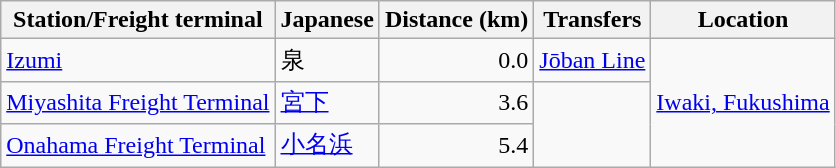<table class=wikitable>
<tr>
<th>Station/Freight terminal</th>
<th>Japanese</th>
<th>Distance (km)</th>
<th>Transfers</th>
<th>Location</th>
</tr>
<tr>
<td><a href='#'>Izumi</a></td>
<td>泉</td>
<td align="right">0.0</td>
<td><a href='#'>Jōban Line</a></td>
<td rowspan=3><a href='#'>Iwaki, Fukushima</a></td>
</tr>
<tr>
<td><a href='#'>Miyashita Freight Terminal</a></td>
<td><a href='#'>宮下</a></td>
<td align="right">3.6</td>
</tr>
<tr>
<td><a href='#'>Onahama Freight Terminal</a></td>
<td><a href='#'>小名浜</a></td>
<td align="right">5.4</td>
</tr>
</table>
